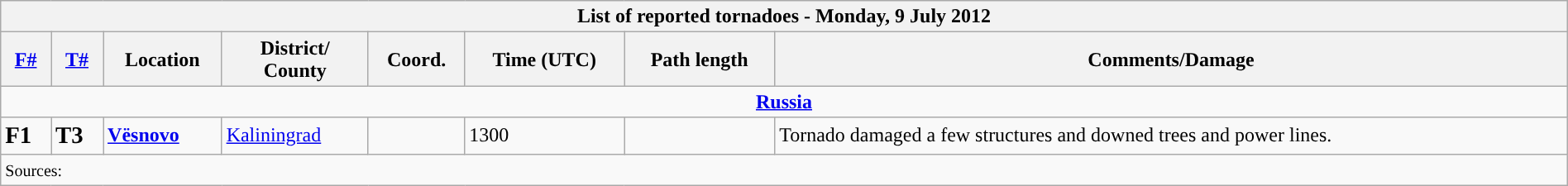<table class="wikitable collapsible" width="100%">
<tr>
<th colspan="8">List of reported tornadoes - Monday, 9 July 2012</th>
</tr>
<tr>
<th><a href='#'>F#</a></th>
<th><a href='#'>T#</a></th>
<th>Location</th>
<th>District/<br>County</th>
<th>Coord.</th>
<th>Time (UTC)</th>
<th>Path length</th>
<th>Comments/Damage</th>
</tr>
<tr>
<td colspan="8" align=center><strong><a href='#'>Russia</a></strong></td>
</tr>
<tr>
<td><big><strong>F1</strong></big></td>
<td><big><strong>T3</strong></big></td>
<td><strong><a href='#'>Vësnovo</a></strong></td>
<td><a href='#'>Kaliningrad</a></td>
<td></td>
<td>1300</td>
<td></td>
<td>Tornado damaged a few structures and downed trees and power lines.</td>
</tr>
<tr>
<td colspan="8"><small>Sources:  </small></td>
</tr>
</table>
